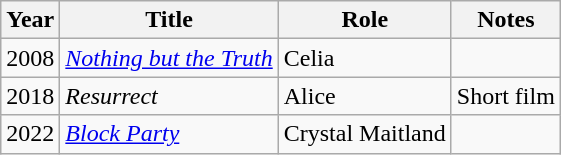<table class="wikitable sortable">
<tr>
<th>Year</th>
<th>Title</th>
<th>Role</th>
<th class="unsortable">Notes</th>
</tr>
<tr>
<td>2008</td>
<td><em><a href='#'>Nothing but the Truth</a></em></td>
<td>Celia</td>
<td></td>
</tr>
<tr>
<td>2018</td>
<td><em>Resurrect</em></td>
<td>Alice</td>
<td>Short film</td>
</tr>
<tr>
<td>2022</td>
<td><em><a href='#'>Block Party</a></em></td>
<td>Crystal Maitland</td>
<td></td>
</tr>
</table>
